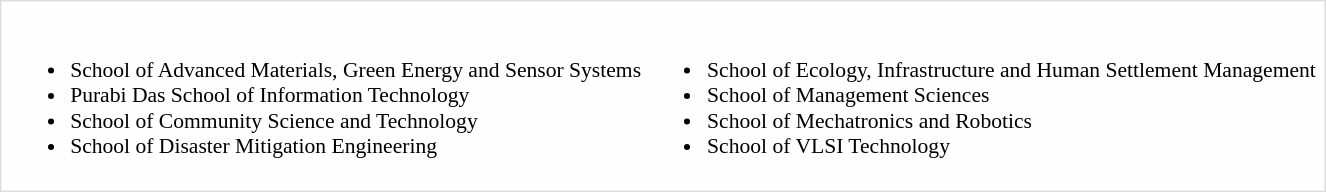<table style="border:1px solid #ddd; background:#fefefe; padding:3px; margin:0; margin:auto;">
<tr style="vertical-align:top; font-size:90%;">
<td><br><ul><li>School of Advanced Materials, Green Energy and Sensor Systems</li><li>Purabi Das School of Information Technology</li><li>School of Community Science and Technology</li><li>School of Disaster Mitigation Engineering</li></ul></td>
<td><br><ul><li>School of Ecology, Infrastructure and Human Settlement Management</li><li>School of Management Sciences</li><li>School of Mechatronics and Robotics</li><li>School of VLSI Technology</li></ul></td>
</tr>
</table>
